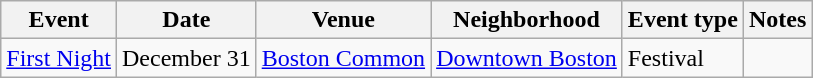<table class="wikitable sortable">
<tr>
<th>Event</th>
<th>Date</th>
<th>Venue</th>
<th>Neighborhood</th>
<th>Event type</th>
<th>Notes</th>
</tr>
<tr>
<td><a href='#'>First Night</a></td>
<td>December 31</td>
<td><a href='#'>Boston Common</a></td>
<td><a href='#'>Downtown Boston</a></td>
<td>Festival</td>
<td></td>
</tr>
</table>
